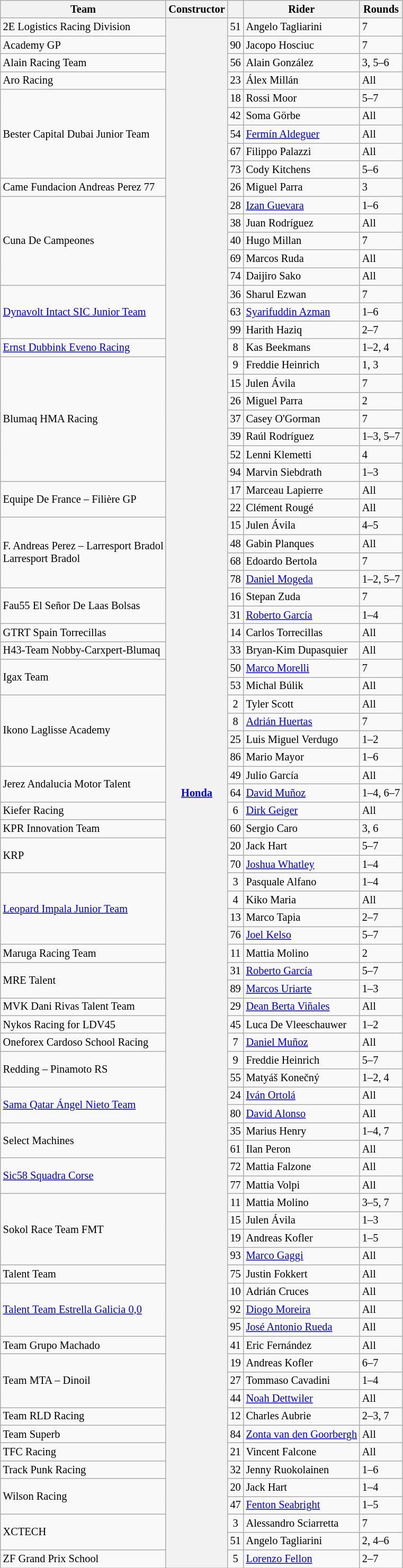<table class="wikitable" style="font-size:85%;">
<tr>
<th>Team</th>
<th>Constructor</th>
<th></th>
<th>Rider</th>
<th>Rounds</th>
</tr>
<tr>
<td> 2E Logistics Racing Division</td>
<th rowspan="87"><a href='#'>Honda</a></th>
<td align="center">51</td>
<td> Angelo Tagliarini</td>
<td>7</td>
</tr>
<tr>
<td> Academy GP</td>
<td align="center">90</td>
<td> Jacopo Hosciuc</td>
<td>7</td>
</tr>
<tr>
<td> Alain Racing Team</td>
<td align="center">56</td>
<td> Alain González</td>
<td>3, 5–6</td>
</tr>
<tr>
<td> Aro Racing</td>
<td align="center">23</td>
<td> Álex Millán</td>
<td>All</td>
</tr>
<tr>
<td rowspan="5"> Bester Capital Dubai Junior Team</td>
<td align="center">18</td>
<td> Rossi Moor</td>
<td>5–7</td>
</tr>
<tr>
<td align="center">42</td>
<td> Soma Görbe</td>
<td>All</td>
</tr>
<tr>
<td align="center">54</td>
<td> <a href='#'>Fermín Aldeguer</a></td>
<td>All</td>
</tr>
<tr>
<td align="center">67</td>
<td> Filippo Palazzi</td>
<td>All</td>
</tr>
<tr>
<td align="center">73</td>
<td> Cody Kitchens</td>
<td>5–6</td>
</tr>
<tr>
<td> Came Fundacion Andreas Perez 77</td>
<td align="center">26</td>
<td> Miguel Parra</td>
<td>3</td>
</tr>
<tr>
<td rowspan="5"> Cuna De Campeones</td>
<td align="center">28</td>
<td> <a href='#'>Izan Guevara</a></td>
<td>1–6</td>
</tr>
<tr>
<td align="center">38</td>
<td> Juan Rodríguez</td>
<td>All</td>
</tr>
<tr>
<td align="center">40</td>
<td> Hugo Millan</td>
<td>7</td>
</tr>
<tr>
<td align="center">69</td>
<td> Marcos Ruda</td>
<td>All</td>
</tr>
<tr>
<td align="center">74</td>
<td> Daijiro Sako</td>
<td>All</td>
</tr>
<tr>
<td rowspan="3"> <a href='#'>Dynavolt Intact SIC Junior Team</a></td>
<td align="center">36</td>
<td> Sharul Ezwan</td>
<td>7</td>
</tr>
<tr>
<td align="center">63</td>
<td> <a href='#'>Syarifuddin Azman</a></td>
<td>1–6</td>
</tr>
<tr>
<td align="center">99</td>
<td> Harith Haziq</td>
<td>2–7</td>
</tr>
<tr>
<td> <a href='#'>Ernst Dubbink Eveno Racing</a></td>
<td align="center">8</td>
<td> Kas Beekmans</td>
<td>1–2, 4</td>
</tr>
<tr>
<td rowspan="7"> Blumaq HMA Racing</td>
<td align="center">9</td>
<td> Freddie Heinrich</td>
<td>1, 3</td>
</tr>
<tr>
<td align="center">15</td>
<td> Julen Ávila</td>
<td>7</td>
</tr>
<tr>
<td align="center">26</td>
<td> Miguel Parra</td>
<td>2</td>
</tr>
<tr>
<td align="center">37</td>
<td> Casey O'Gorman</td>
<td>7</td>
</tr>
<tr>
<td align="center">39</td>
<td> Raúl Rodríguez</td>
<td>1–3, 5–7</td>
</tr>
<tr>
<td align="center">52</td>
<td> Lenni Klemetti</td>
<td>4</td>
</tr>
<tr>
<td align="center">94</td>
<td> Marvin Siebdrath</td>
<td>1–3</td>
</tr>
<tr>
<td rowspan="2"> Equipe De France – Filière GP</td>
<td align="center">17</td>
<td> Marceau Lapierre</td>
<td>All</td>
</tr>
<tr>
<td align="center">22</td>
<td> Clément Rougé</td>
<td>All</td>
</tr>
<tr>
<td rowspan="4"> F. Andreas Perez – Larresport Bradol<br>Larresport Bradol</td>
<td align="center">15</td>
<td> Julen Ávila</td>
<td>4–5</td>
</tr>
<tr>
<td align="center">48</td>
<td> Gabin Planques</td>
<td>All</td>
</tr>
<tr>
<td align="center">68</td>
<td> Edoardo Bertola</td>
<td>7</td>
</tr>
<tr>
<td align="center">78</td>
<td> <a href='#'>Daniel Mogeda</a></td>
<td>1–2, 5–7</td>
</tr>
<tr>
<td rowspan="2"> Fau55 El Señor De Laas Bolsas</td>
<td align="center">16</td>
<td> Stepan Zuda</td>
<td>7</td>
</tr>
<tr>
<td align="center">31</td>
<td> <a href='#'>Roberto García</a></td>
<td>1–4</td>
</tr>
<tr>
<td> GTRT Spain Torrecillas</td>
<td align="center">14</td>
<td> Carlos Torrecillas</td>
<td>All</td>
</tr>
<tr>
<td> H43-Team Nobby-Carxpert-Blumaq</td>
<td align="center">33</td>
<td> Bryan-Kim Dupasquier</td>
<td>All</td>
</tr>
<tr>
<td rowspan="2"> Igax Team</td>
<td align="center">50</td>
<td> <a href='#'>Marco Morelli</a></td>
<td>7</td>
</tr>
<tr>
<td align="center">53</td>
<td> Michal Búlik</td>
<td>All</td>
</tr>
<tr>
<td rowspan="4"> Ikono Laglisse Academy</td>
<td align="center">2</td>
<td> Tyler Scott</td>
<td>All</td>
</tr>
<tr>
<td align="center">8</td>
<td> <a href='#'>Adrián Huertas</a></td>
<td>7</td>
</tr>
<tr>
<td align="center">25</td>
<td> Luis Miguel Verdugo</td>
<td>1–2</td>
</tr>
<tr>
<td align="center">86</td>
<td> Mario Mayor</td>
<td>1–6</td>
</tr>
<tr>
<td rowspan="2"> Jerez Andalucia Motor Talent</td>
<td align="center">49</td>
<td> Julio García</td>
<td>All</td>
</tr>
<tr>
<td align="center">64</td>
<td> <a href='#'>David Muñoz</a></td>
<td>1–4, 6–7</td>
</tr>
<tr>
<td> Kiefer Racing</td>
<td align="center">6</td>
<td> <a href='#'>Dirk Geiger</a></td>
<td>All</td>
</tr>
<tr>
<td> KPR Innovation Team</td>
<td align="center">60</td>
<td> Sergio Caro</td>
<td>3, 6</td>
</tr>
<tr>
<td rowspan="2"> KRP</td>
<td align="center">20</td>
<td> Jack Hart</td>
<td>5–7</td>
</tr>
<tr>
<td align="center">70</td>
<td> <a href='#'>Joshua Whatley</a></td>
<td>1–4</td>
</tr>
<tr>
<td rowspan="4"> <a href='#'>Leopard Impala Junior Team</a></td>
<td align="center">3</td>
<td> Pasquale Alfano</td>
<td>1–4</td>
</tr>
<tr>
<td align="center">4</td>
<td> Kiko Maria</td>
<td>All</td>
</tr>
<tr>
<td align="center">13</td>
<td> Marco Tapia</td>
<td>2–7</td>
</tr>
<tr>
<td align="center">76</td>
<td> <a href='#'>Joel Kelso</a></td>
<td>5–7</td>
</tr>
<tr>
<td> Maruga Racing Team</td>
<td align="center">11</td>
<td> Mattia Molino</td>
<td>2</td>
</tr>
<tr>
<td rowspan="2"> MRE Talent</td>
<td align="center">31</td>
<td> <a href='#'>Roberto García</a></td>
<td>5–7</td>
</tr>
<tr>
<td align="center">89</td>
<td> <a href='#'>Marcos Uriarte</a></td>
<td>1–3</td>
</tr>
<tr>
<td> MVK Dani Rivas Talent Team</td>
<td align="center">29</td>
<td> <a href='#'>Dean Berta Viñales</a></td>
<td>All</td>
</tr>
<tr>
<td> Nykos Racing for LDV45</td>
<td align="center">45</td>
<td> Luca De Vleeschauwer</td>
<td>1–2</td>
</tr>
<tr>
<td> Oneforex Cardoso School Racing</td>
<td align="center">7</td>
<td> <a href='#'>Daniel Muñoz</a></td>
<td>All</td>
</tr>
<tr>
<td rowspan="2"> Redding – Pinamoto RS</td>
<td align="center">9</td>
<td> Freddie Heinrich</td>
<td>5–7</td>
</tr>
<tr>
<td align="center">55</td>
<td> Matyáš Konečný</td>
<td>1–2, 4</td>
</tr>
<tr>
<td rowspan="2"> <a href='#'>Sama Qatar Ángel Nieto Team</a></td>
<td align="center">24</td>
<td> <a href='#'>Iván Ortolá</a></td>
<td>All</td>
</tr>
<tr>
<td align="center">80</td>
<td> <a href='#'>David Alonso</a></td>
<td>All</td>
</tr>
<tr>
<td rowspan="2"> Select Machines</td>
<td align="center">35</td>
<td> Marius Henry</td>
<td>1–4, 7</td>
</tr>
<tr>
<td align="center">61</td>
<td> Ilan Peron</td>
<td>All</td>
</tr>
<tr>
<td rowspan="2"> <a href='#'>Sic58 Squadra Corse</a></td>
<td align="center">72</td>
<td> Mattia Falzone</td>
<td>All</td>
</tr>
<tr>
<td align="center">77</td>
<td> Mattia Volpi</td>
<td>All</td>
</tr>
<tr>
<td rowspan="4"> Sokol Race Team FMT</td>
<td align="center">11</td>
<td> Mattia Molino</td>
<td>3–5, 7</td>
</tr>
<tr>
<td align="center">15</td>
<td> Julen Ávila</td>
<td>1–3</td>
</tr>
<tr>
<td align="center">19</td>
<td> Andreas Kofler</td>
<td>1–5</td>
</tr>
<tr>
<td align="center">93</td>
<td> <a href='#'>Marco Gaggi</a></td>
<td>All</td>
</tr>
<tr>
<td> Talent Team</td>
<td align="center">75</td>
<td> Justin Fokkert</td>
<td>All</td>
</tr>
<tr>
<td rowspan="3"> <a href='#'>Talent Team Estrella Galicia 0,0</a></td>
<td align="center">10</td>
<td> Adrián Cruces</td>
<td>All</td>
</tr>
<tr>
<td align="center">92</td>
<td> <a href='#'>Diogo Moreira</a></td>
<td>All</td>
</tr>
<tr>
<td align="center">95</td>
<td> <a href='#'>José Antonio Rueda</a></td>
<td>All</td>
</tr>
<tr>
<td> Team Grupo Machado</td>
<td align="center">41</td>
<td> Eric Fernández</td>
<td>All</td>
</tr>
<tr>
<td rowspan="3"> Team MTA – Dinoil</td>
<td align="center">19</td>
<td> Andreas Kofler</td>
<td>6–7</td>
</tr>
<tr>
<td align="center">27</td>
<td> Tommaso Cavadini</td>
<td>1–4</td>
</tr>
<tr>
<td align="center">44</td>
<td> <a href='#'>Noah Dettwiler</a></td>
<td>All</td>
</tr>
<tr>
<td> Team RLD Racing</td>
<td align="center">12</td>
<td> Charles Aubrie</td>
<td>2–3, 7</td>
</tr>
<tr>
<td> Team Superb</td>
<td align="center">84</td>
<td> <a href='#'>Zonta van den Goorbergh</a></td>
<td>All</td>
</tr>
<tr>
<td> TFC Racing</td>
<td align="center">21</td>
<td> Vincent Falcone</td>
<td>All</td>
</tr>
<tr>
<td> Track Punk Racing</td>
<td align="center">32</td>
<td> Jenny Ruokolainen</td>
<td>1–6</td>
</tr>
<tr>
<td rowspan="2"> Wilson Racing</td>
<td align="center">20</td>
<td> Jack Hart</td>
<td>1–4</td>
</tr>
<tr>
<td align="center">47</td>
<td> <a href='#'>Fenton Seabright</a></td>
<td>1–5</td>
</tr>
<tr>
<td rowspan="2"> XCTECH</td>
<td align="center">3</td>
<td> Alessandro Sciarretta</td>
<td>7</td>
</tr>
<tr>
<td align="center">51</td>
<td> Angelo Tagliarini</td>
<td>2, 4–6</td>
</tr>
<tr>
<td> ZF Grand Prix School</td>
<td align="center">5</td>
<td> <a href='#'>Lorenzo Fellon</a></td>
<td>2–7</td>
</tr>
</table>
